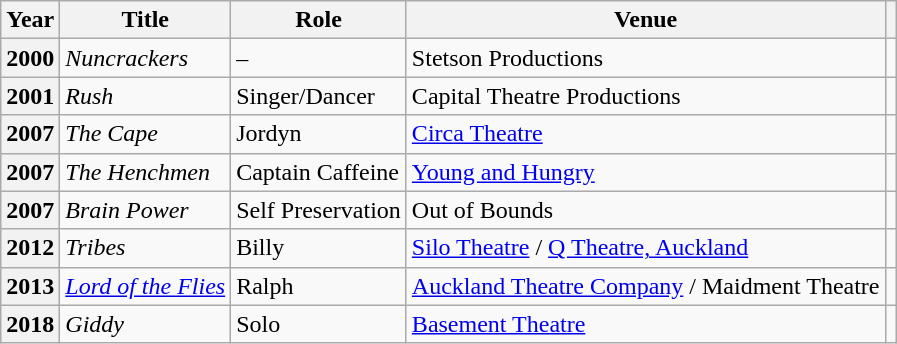<table class="wikitable plainrowheaders sortable">
<tr>
<th scope="col">Year</th>
<th scope="col">Title</th>
<th scope="col">Role</th>
<th scope="col">Venue</th>
<th scope="col" class="unsortable"></th>
</tr>
<tr>
<th scope="row">2000</th>
<td><em>Nuncrackers</em></td>
<td>–</td>
<td>Stetson Productions</td>
<td></td>
</tr>
<tr>
<th scope="row">2001</th>
<td><em>Rush</em></td>
<td>Singer/Dancer</td>
<td>Capital Theatre Productions</td>
<td></td>
</tr>
<tr>
<th scope="row">2007</th>
<td><em>The Cape</em></td>
<td>Jordyn</td>
<td><a href='#'>Circa Theatre</a></td>
<td></td>
</tr>
<tr>
<th scope="row">2007</th>
<td><em>The Henchmen</em></td>
<td>Captain Caffeine</td>
<td><a href='#'>Young and Hungry</a></td>
<td></td>
</tr>
<tr>
<th scope="row">2007</th>
<td><em>Brain Power</em></td>
<td>Self Preservation</td>
<td>Out of Bounds</td>
<td></td>
</tr>
<tr>
<th scope="row">2012</th>
<td><em>Tribes</em></td>
<td>Billy</td>
<td><a href='#'>Silo Theatre</a> / <a href='#'>Q Theatre, Auckland</a></td>
<td></td>
</tr>
<tr>
<th scope="row">2013</th>
<td><em><a href='#'>Lord of the Flies</a></em></td>
<td>Ralph</td>
<td><a href='#'>Auckland Theatre Company</a> / Maidment Theatre</td>
<td></td>
</tr>
<tr>
<th scope="row">2018</th>
<td><em>Giddy</em></td>
<td>Solo</td>
<td><a href='#'>Basement Theatre</a></td>
<td></td>
</tr>
</table>
